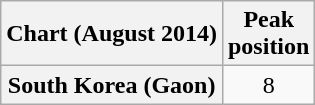<table class="wikitable plainrowheaders" style="text-align:center;">
<tr>
<th>Chart (August 2014)</th>
<th>Peak<br>position</th>
</tr>
<tr>
<th scope="row">South Korea (Gaon)</th>
<td>8</td>
</tr>
</table>
